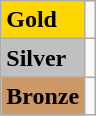<table class="wikitable">
<tr>
<td bgcolor="#ffd700"><strong>Gold</strong></td>
<td></td>
</tr>
<tr>
<td bgcolor="#c0c0c0"><strong>Silver</strong></td>
<td></td>
</tr>
<tr>
<td bgcolor="#cc9966"><strong>Bronze</strong></td>
<td></td>
</tr>
</table>
